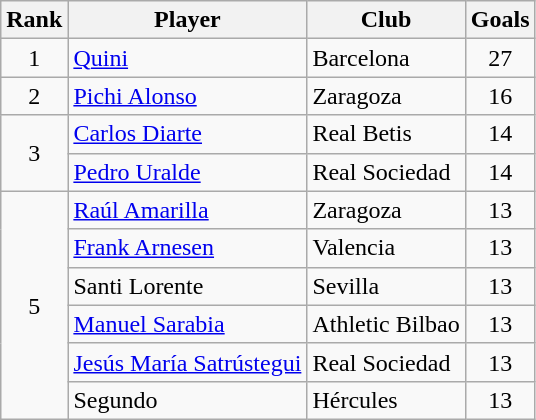<table class="wikitable" style="text-align:center">
<tr>
<th>Rank</th>
<th>Player</th>
<th>Club</th>
<th>Goals</th>
</tr>
<tr>
<td>1</td>
<td align="left"> <a href='#'>Quini</a></td>
<td align="left">Barcelona</td>
<td>27</td>
</tr>
<tr>
<td>2</td>
<td align="left"> <a href='#'>Pichi Alonso</a></td>
<td align="left">Zaragoza</td>
<td>16</td>
</tr>
<tr>
<td rowspan="2">3</td>
<td align="left"> <a href='#'>Carlos Diarte</a></td>
<td align="left">Real Betis</td>
<td>14</td>
</tr>
<tr>
<td align="left"> <a href='#'>Pedro Uralde</a></td>
<td align="left">Real Sociedad</td>
<td>14</td>
</tr>
<tr>
<td rowspan="6">5</td>
<td align="left"> <a href='#'>Raúl Amarilla</a></td>
<td align="left">Zaragoza</td>
<td>13</td>
</tr>
<tr>
<td align="left"> <a href='#'>Frank Arnesen</a></td>
<td align="left">Valencia</td>
<td>13</td>
</tr>
<tr>
<td align="left"> Santi Lorente</td>
<td align="left">Sevilla</td>
<td>13</td>
</tr>
<tr>
<td align="left"> <a href='#'>Manuel Sarabia</a></td>
<td align="left">Athletic Bilbao</td>
<td>13</td>
</tr>
<tr>
<td align="left"> <a href='#'>Jesús María Satrústegui</a></td>
<td align="left">Real Sociedad</td>
<td>13</td>
</tr>
<tr>
<td align="left"> Segundo</td>
<td align="left">Hércules</td>
<td>13</td>
</tr>
</table>
